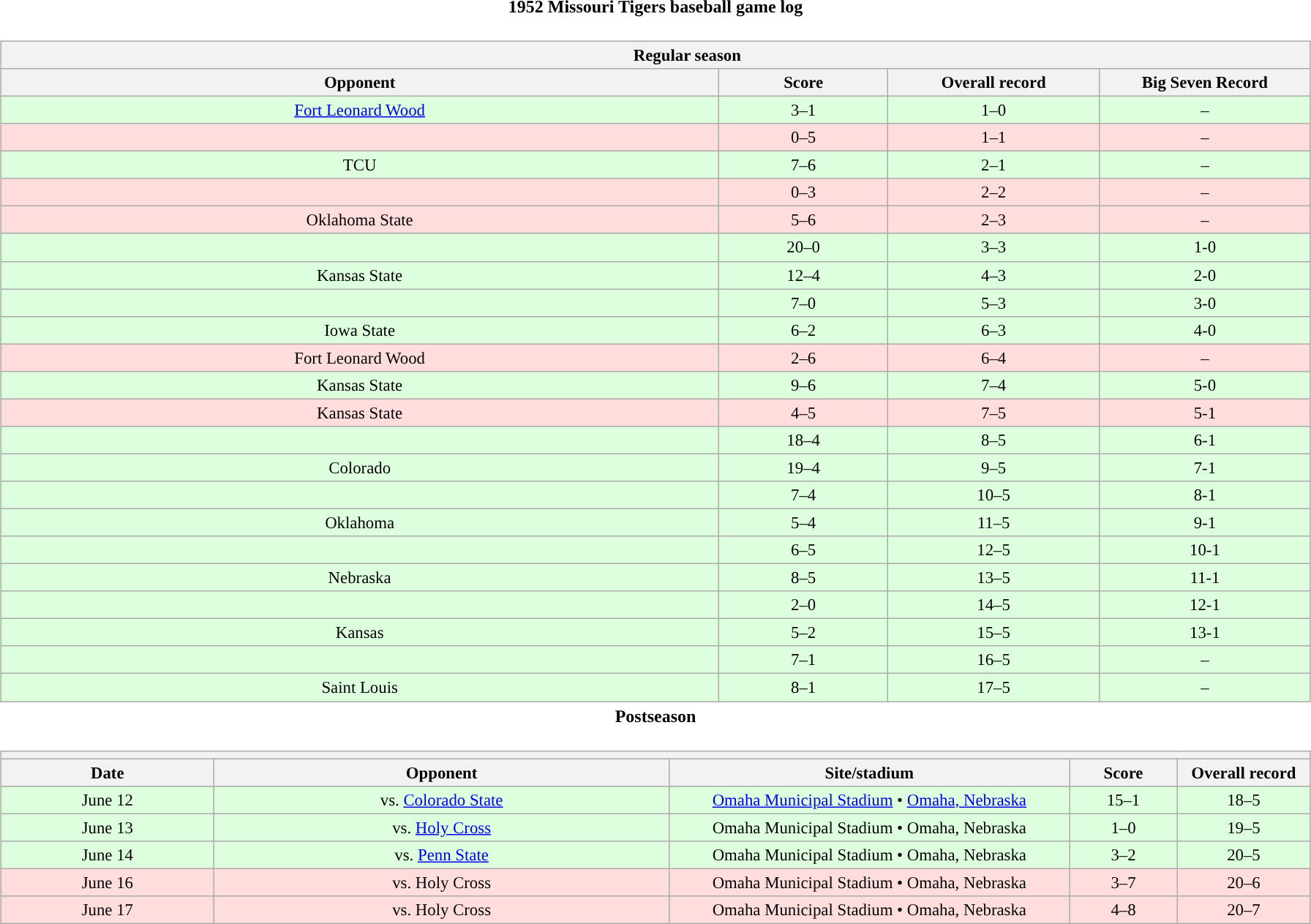<table class="toccolours" width=95% style="clear:both; margin:1.5em auto; text-align:center;">
<tr>
<th colspan=2>1952 Missouri Tigers baseball game log</th>
</tr>
<tr>
<td><br><table class="wikitable collapsible" style="margin:auto; width:100%; text-align:center; font-size:95%">
<tr>
<th colspan=12 style="padding-left:4em;">Regular season</th>
</tr>
<tr>
<th width="17%">Opponent</th>
<th width="4%">Score</th>
<th width="5%">Overall record</th>
<th width="5%">Big Seven Record</th>
</tr>
<tr bgcolor="ddffdd">
<td><a href='#'>Fort Leonard Wood</a></td>
<td>3–1</td>
<td>1–0</td>
<td>–</td>
</tr>
<tr bgcolor="ffdddd">
<td></td>
<td>0–5</td>
<td>1–1</td>
<td>–</td>
</tr>
<tr bgcolor="ddffdd">
<td>TCU</td>
<td>7–6</td>
<td>2–1</td>
<td>–</td>
</tr>
<tr bgcolor="ffdddd">
<td></td>
<td>0–3</td>
<td>2–2</td>
<td>–</td>
</tr>
<tr bgcolor="ffdddd">
<td>Oklahoma State</td>
<td>5–6</td>
<td>2–3</td>
<td>–</td>
</tr>
<tr bgcolor="ddffdd">
<td></td>
<td>20–0</td>
<td>3–3</td>
<td>1-0</td>
</tr>
<tr bgcolor="ddffdd">
<td>Kansas State</td>
<td>12–4</td>
<td>4–3</td>
<td>2-0</td>
</tr>
<tr bgcolor="ddffdd">
<td></td>
<td>7–0</td>
<td>5–3</td>
<td>3-0</td>
</tr>
<tr bgcolor="ddffdd">
<td>Iowa State</td>
<td>6–2</td>
<td>6–3</td>
<td>4-0</td>
</tr>
<tr bgcolor="ffdddd">
<td>Fort Leonard Wood</td>
<td>2–6</td>
<td>6–4</td>
<td>–</td>
</tr>
<tr bgcolor="ddffdd">
<td>Kansas State</td>
<td>9–6</td>
<td>7–4</td>
<td>5-0</td>
</tr>
<tr bgcolor="ffdddd">
<td>Kansas State</td>
<td>4–5</td>
<td>7–5</td>
<td>5-1</td>
</tr>
<tr bgcolor="ddffdd">
<td></td>
<td>18–4</td>
<td>8–5</td>
<td>6-1</td>
</tr>
<tr bgcolor="ddffdd">
<td>Colorado</td>
<td>19–4</td>
<td>9–5</td>
<td>7-1</td>
</tr>
<tr bgcolor="ddffdd">
<td></td>
<td>7–4</td>
<td>10–5</td>
<td>8-1</td>
</tr>
<tr bgcolor="ddffdd">
<td>Oklahoma</td>
<td>5–4</td>
<td>11–5</td>
<td>9-1</td>
</tr>
<tr bgcolor="ddffdd">
<td></td>
<td>6–5</td>
<td>12–5</td>
<td>10-1</td>
</tr>
<tr bgcolor="ddffdd">
<td>Nebraska</td>
<td>8–5</td>
<td>13–5</td>
<td>11-1</td>
</tr>
<tr bgcolor="ddffdd">
<td></td>
<td>2–0</td>
<td>14–5</td>
<td>12-1</td>
</tr>
<tr bgcolor="ddffdd">
<td>Kansas</td>
<td>5–2</td>
<td>15–5</td>
<td>13-1</td>
</tr>
<tr bgcolor="ddffdd">
<td></td>
<td>7–1</td>
<td>16–5</td>
<td>–</td>
</tr>
<tr bgcolor="ddffdd">
<td>Saint Louis</td>
<td>8–1</td>
<td>17–5</td>
<td>–</td>
</tr>
</table>
</td>
</tr>
<tr>
<th colspan=2>Postseason</th>
</tr>
<tr>
<td><br><table class="wikitable collapsible" style="margin:auto; width:100%; text-align:center; font-size:95%">
<tr>
<th colspan=12 style="padding-left:4em;"></th>
</tr>
<tr>
<th width="8%">Date</th>
<th width="17%">Opponent</th>
<th width="15%">Site/stadium</th>
<th width="4%">Score</th>
<th width="5%">Overall record</th>
</tr>
<tr bgcolor="ddffdd">
<td>June 12</td>
<td>vs. <a href='#'>Colorado State</a></td>
<td><a href='#'>Omaha Municipal Stadium</a> • <a href='#'>Omaha, Nebraska</a></td>
<td>15–1</td>
<td>18–5</td>
</tr>
<tr bgcolor="ddffdd">
<td>June 13</td>
<td>vs. <a href='#'>Holy Cross</a></td>
<td>Omaha Municipal Stadium • Omaha, Nebraska</td>
<td>1–0</td>
<td>19–5</td>
</tr>
<tr bgcolor="ddffdd">
<td>June 14</td>
<td>vs. <a href='#'>Penn State</a></td>
<td>Omaha Municipal Stadium • Omaha, Nebraska</td>
<td>3–2</td>
<td>20–5</td>
</tr>
<tr bgcolor="ffdddd">
<td>June 16</td>
<td>vs. Holy Cross</td>
<td>Omaha Municipal Stadium • Omaha, Nebraska</td>
<td>3–7</td>
<td>20–6</td>
</tr>
<tr bgcolor="ffdddd">
<td>June 17</td>
<td>vs. Holy Cross</td>
<td>Omaha Municipal Stadium • Omaha, Nebraska</td>
<td>4–8</td>
<td>20–7</td>
</tr>
</table>
</td>
</tr>
</table>
